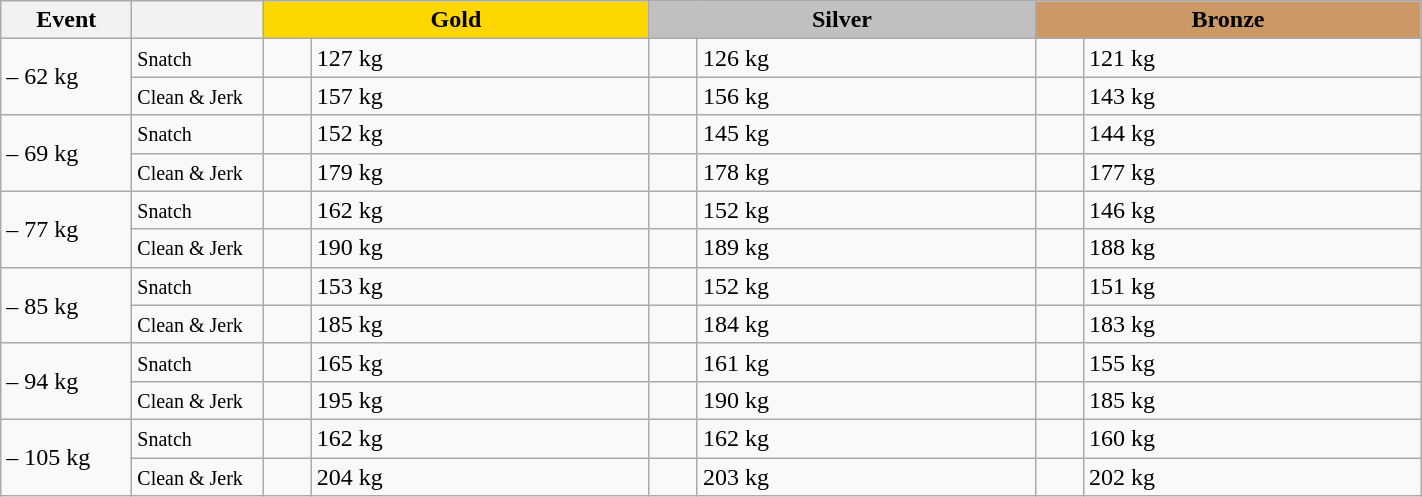<table class="wikitable">
<tr>
<th width="80">Event</th>
<th width="80"></th>
<td colspan="2" bgcolor="gold" align="center" width="250"><strong>Gold</strong></td>
<td colspan="2" bgcolor=silver  align="center" width="250"><strong>Silver</strong></td>
<td colspan="2" bgcolor="#cc9966" align="center" width="250"><strong>Bronze</strong></td>
</tr>
<tr>
<td rowspan=2>– 62 kg<br></td>
<td><small>Snatch</small></td>
<td></td>
<td>127 kg</td>
<td></td>
<td>126 kg</td>
<td></td>
<td>121 kg</td>
</tr>
<tr>
<td><small>Clean & Jerk</small></td>
<td></td>
<td>157 kg</td>
<td></td>
<td>156 kg</td>
<td></td>
<td>143 kg</td>
</tr>
<tr>
<td rowspan=2>– 69 kg<br></td>
<td><small>Snatch</small></td>
<td></td>
<td>152 kg</td>
<td></td>
<td>145 kg</td>
<td></td>
<td>144 kg</td>
</tr>
<tr>
<td><small>Clean & Jerk</small></td>
<td></td>
<td>179 kg</td>
<td></td>
<td>178 kg</td>
<td></td>
<td>177 kg</td>
</tr>
<tr>
<td rowspan=2>– 77 kg<br></td>
<td><small>Snatch</small></td>
<td></td>
<td>162 kg</td>
<td></td>
<td>152 kg</td>
<td></td>
<td>146 kg</td>
</tr>
<tr>
<td><small>Clean & Jerk</small></td>
<td></td>
<td>190 kg</td>
<td></td>
<td>189 kg</td>
<td></td>
<td>188 kg</td>
</tr>
<tr>
<td rowspan=2>– 85 kg<br></td>
<td><small>Snatch</small></td>
<td></td>
<td>153 kg</td>
<td></td>
<td>152 kg</td>
<td></td>
<td>151 kg</td>
</tr>
<tr>
<td><small>Clean & Jerk</small></td>
<td></td>
<td>185 kg</td>
<td></td>
<td>184 kg</td>
<td></td>
<td>183 kg</td>
</tr>
<tr>
<td rowspan=2>– 94 kg<br></td>
<td><small>Snatch</small></td>
<td></td>
<td>165 kg</td>
<td></td>
<td>161 kg</td>
<td></td>
<td>155 kg</td>
</tr>
<tr>
<td><small>Clean & Jerk</small></td>
<td></td>
<td>195 kg</td>
<td></td>
<td>190 kg</td>
<td></td>
<td>185 kg</td>
</tr>
<tr>
<td rowspan=2>– 105 kg<br></td>
<td><small>Snatch</small></td>
<td></td>
<td>162 kg</td>
<td></td>
<td>162 kg</td>
<td></td>
<td>160 kg</td>
</tr>
<tr>
<td><small>Clean & Jerk</small></td>
<td></td>
<td>204 kg</td>
<td></td>
<td>203 kg</td>
<td></td>
<td>202 kg</td>
</tr>
</table>
